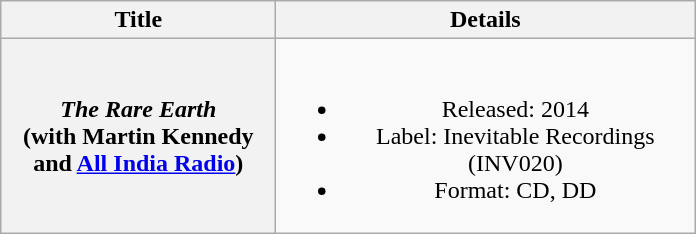<table class="wikitable plainrowheaders" style="text-align:center;" border="1">
<tr>
<th scope="col" style="width:11em;">Title</th>
<th scope="col" style="width:17em;">Details</th>
</tr>
<tr>
<th scope="row"><em>The Rare Earth</em> <br> (with Martin Kennedy and <a href='#'>All India Radio</a>)</th>
<td><br><ul><li>Released: 2014</li><li>Label: Inevitable Recordings (INV020)</li><li>Format: CD, DD</li></ul></td>
</tr>
</table>
